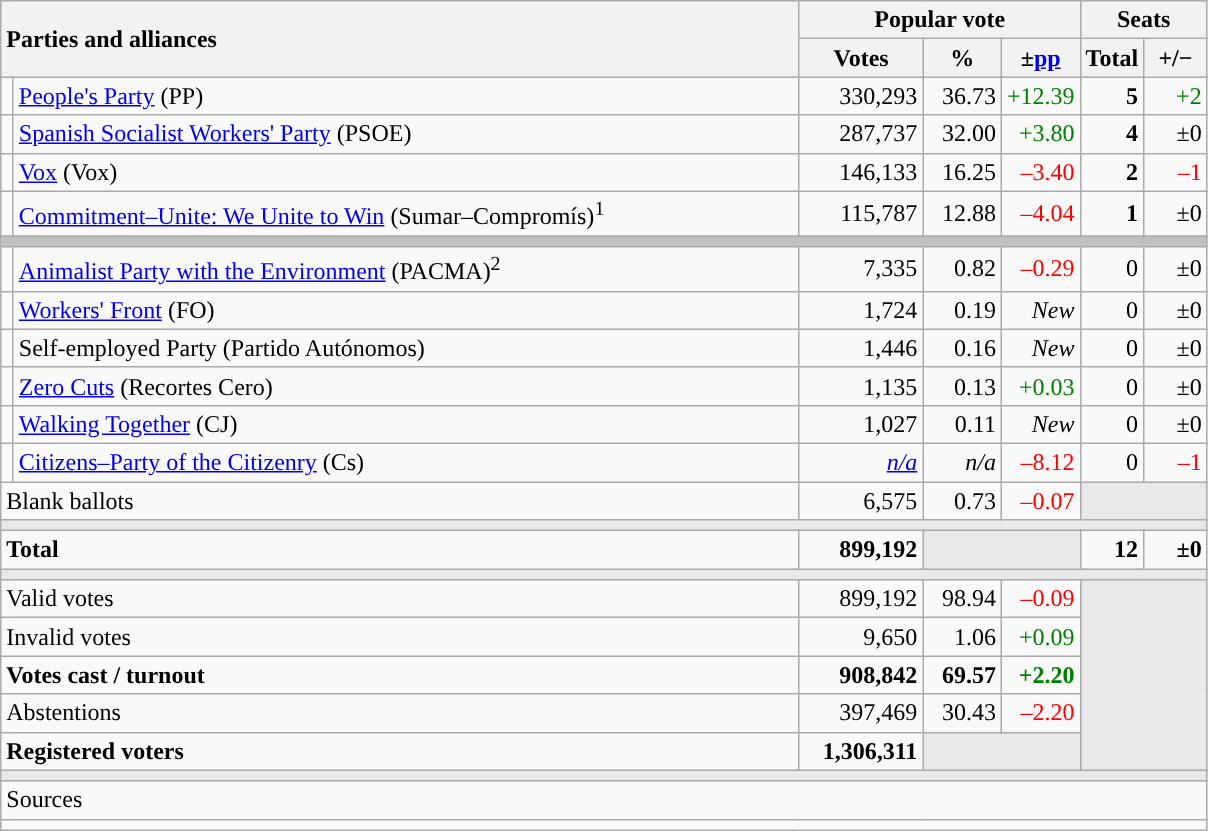<table class="wikitable" style="text-align:right;">
<tr>
<th style="text-align:left;" rowspan="2" colspan="2" width="525">Parties and alliances</th>
<th colspan="3">Popular vote</th>
<th colspan="2">Seats</th>
</tr>
<tr>
<th width="75">Votes</th>
<th width="45">%</th>
<th width="45">±<a href='#'>pp</a></th>
<th width="35">Total</th>
<th width="35">+/−</th>
</tr>
<tr>
<td width="1" style="color:inherit;background:"></td>
<td align="left"><a href='#'>People's Party</a> (PP)</td>
<td>330,293</td>
<td>36.73</td>
<td style="color:green;">+12.39</td>
<td><strong>5</strong></td>
<td style="color:green;">+2</td>
</tr>
<tr>
<td style="color:inherit;background:"></td>
<td align="left"><a href='#'>Spanish Socialist Workers' Party</a> (PSOE)</td>
<td>287,737</td>
<td>32.00</td>
<td style="color:green;">+3.80</td>
<td><strong>4</strong></td>
<td>±0</td>
</tr>
<tr>
<td style="color:inherit;background:"></td>
<td align="left"><a href='#'>Vox</a> (Vox)</td>
<td>146,133</td>
<td>16.25</td>
<td style="color:red;">–3.40</td>
<td><strong>2</strong></td>
<td style="color:red;">–1</td>
</tr>
<tr>
<td style="color:inherit;background:"></td>
<td align="left"><a href='#'>Commitment–Unite: We Unite to Win</a> (Sumar–Compromís)<sup>1</sup></td>
<td>115,787</td>
<td>12.88</td>
<td style="color:red;">–4.04</td>
<td><strong>1</strong></td>
<td>±0</td>
</tr>
<tr>
<td colspan="7" bgcolor="#C0C0C0"></td>
</tr>
<tr>
<td style="color:inherit;background:"></td>
<td align="left"><a href='#'>Animalist Party with the Environment</a> (PACMA)<sup>2</sup></td>
<td>7,335</td>
<td>0.82</td>
<td style="color:red;">–0.29</td>
<td>0</td>
<td>±0</td>
</tr>
<tr>
<td style="color:inherit;background:"></td>
<td align="left"><a href='#'>Workers' Front</a> (FO)</td>
<td>1,724</td>
<td>0.19</td>
<td><em>New</em></td>
<td>0</td>
<td>±0</td>
</tr>
<tr>
<td style="color:inherit;background:"></td>
<td align="left">Self-employed Party (Partido Autónomos)</td>
<td>1,446</td>
<td>0.16</td>
<td><em>New</em></td>
<td>0</td>
<td>±0</td>
</tr>
<tr>
<td style="color:inherit;background:"></td>
<td align="left"><a href='#'>Zero Cuts</a> (Recortes Cero)</td>
<td>1,135</td>
<td>0.13</td>
<td style="color:green;">+0.03</td>
<td>0</td>
<td>±0</td>
</tr>
<tr>
<td style="color:inherit;background:"></td>
<td align="left"><a href='#'>Walking Together</a> (CJ)</td>
<td>1,027</td>
<td>0.11</td>
<td><em>New</em></td>
<td>0</td>
<td>±0</td>
</tr>
<tr>
<td style="color:inherit;background:"></td>
<td align="left"><a href='#'>Citizens–Party of the Citizenry</a> (Cs)</td>
<td><em><a href='#'>n/a</a></em></td>
<td><em>n/a</em></td>
<td style="color:red;">–8.12</td>
<td>0</td>
<td style="color:red;">–1</td>
</tr>
<tr>
<td align="left" colspan="2">Blank ballots</td>
<td>6,575</td>
<td>0.73</td>
<td style="color:red;">–0.07</td>
<td bgcolor="#E9E9E9" colspan="2"></td>
</tr>
<tr>
<td colspan="7" bgcolor="#E9E9E9"></td>
</tr>
<tr style="font-weight:bold;">
<td align="left" colspan="2">Total</td>
<td>899,192</td>
<td bgcolor="#E9E9E9" colspan="2"></td>
<td>12</td>
<td>±0</td>
</tr>
<tr>
<td colspan="7" bgcolor="#E9E9E9"></td>
</tr>
<tr>
<td align="left" colspan="2">Valid votes</td>
<td>899,192</td>
<td>98.94</td>
<td style="color:red;">–0.09</td>
<td bgcolor="#E9E9E9" colspan="2" rowspan="5"></td>
</tr>
<tr>
<td align="left" colspan="2">Invalid votes</td>
<td>9,650</td>
<td>1.06</td>
<td style="color:green;">+0.09</td>
</tr>
<tr style="font-weight:bold;">
<td align="left" colspan="2">Votes cast / turnout</td>
<td>908,842</td>
<td>69.57</td>
<td style="color:green;">+2.20</td>
</tr>
<tr>
<td align="left" colspan="2">Abstentions</td>
<td>397,469</td>
<td>30.43</td>
<td style="color:red;">–2.20</td>
</tr>
<tr style="font-weight:bold;">
<td align="left" colspan="2">Registered voters</td>
<td>1,306,311</td>
<td bgcolor="#E9E9E9" colspan="2"></td>
</tr>
<tr>
<td colspan="7" bgcolor="#E9E9E9"></td>
</tr>
<tr>
<td align="left" colspan="7">Sources</td>
</tr>
<tr>
<td colspan="7" style="text-align:left; max-width:790px;"></td>
</tr>
</table>
